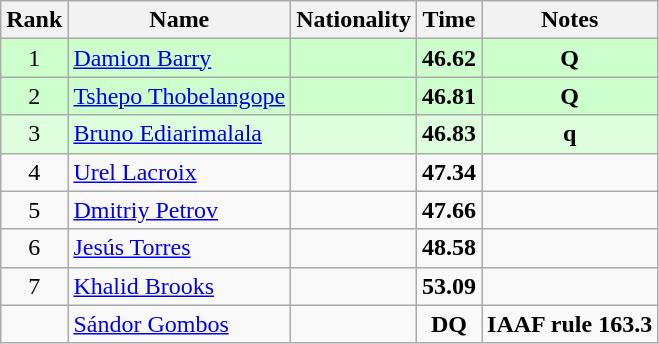<table class="wikitable sortable" style="text-align:center">
<tr>
<th>Rank</th>
<th>Name</th>
<th>Nationality</th>
<th>Time</th>
<th>Notes</th>
</tr>
<tr bgcolor=ccffcc>
<td>1</td>
<td align=left><a href='#'>Damion Barry</a></td>
<td align=left></td>
<td><strong>46.62</strong></td>
<td><strong>Q</strong></td>
</tr>
<tr bgcolor=ccffcc>
<td>2</td>
<td align=left><a href='#'>Tshepo Thobelangope</a></td>
<td align=left></td>
<td><strong>46.81</strong></td>
<td><strong>Q</strong></td>
</tr>
<tr bgcolor=ddffdd>
<td>3</td>
<td align=left><a href='#'>Bruno Ediarimalala</a></td>
<td align=left></td>
<td><strong>46.83</strong></td>
<td><strong>q</strong></td>
</tr>
<tr>
<td>4</td>
<td align=left><a href='#'>Urel Lacroix</a></td>
<td align=left></td>
<td><strong>47.34</strong></td>
<td></td>
</tr>
<tr>
<td>5</td>
<td align=left><a href='#'>Dmitriy Petrov</a></td>
<td align=left></td>
<td><strong>47.66</strong></td>
<td></td>
</tr>
<tr>
<td>6</td>
<td align=left><a href='#'>Jesús Torres</a></td>
<td align=left></td>
<td><strong>48.58</strong></td>
<td></td>
</tr>
<tr>
<td>7</td>
<td align=left><a href='#'>Khalid Brooks</a></td>
<td align=left></td>
<td><strong>53.09</strong></td>
<td></td>
</tr>
<tr>
<td></td>
<td align=left><a href='#'>Sándor Gombos</a></td>
<td align=left></td>
<td><strong>DQ</strong></td>
<td><strong>IAAF rule 163.3</strong></td>
</tr>
</table>
